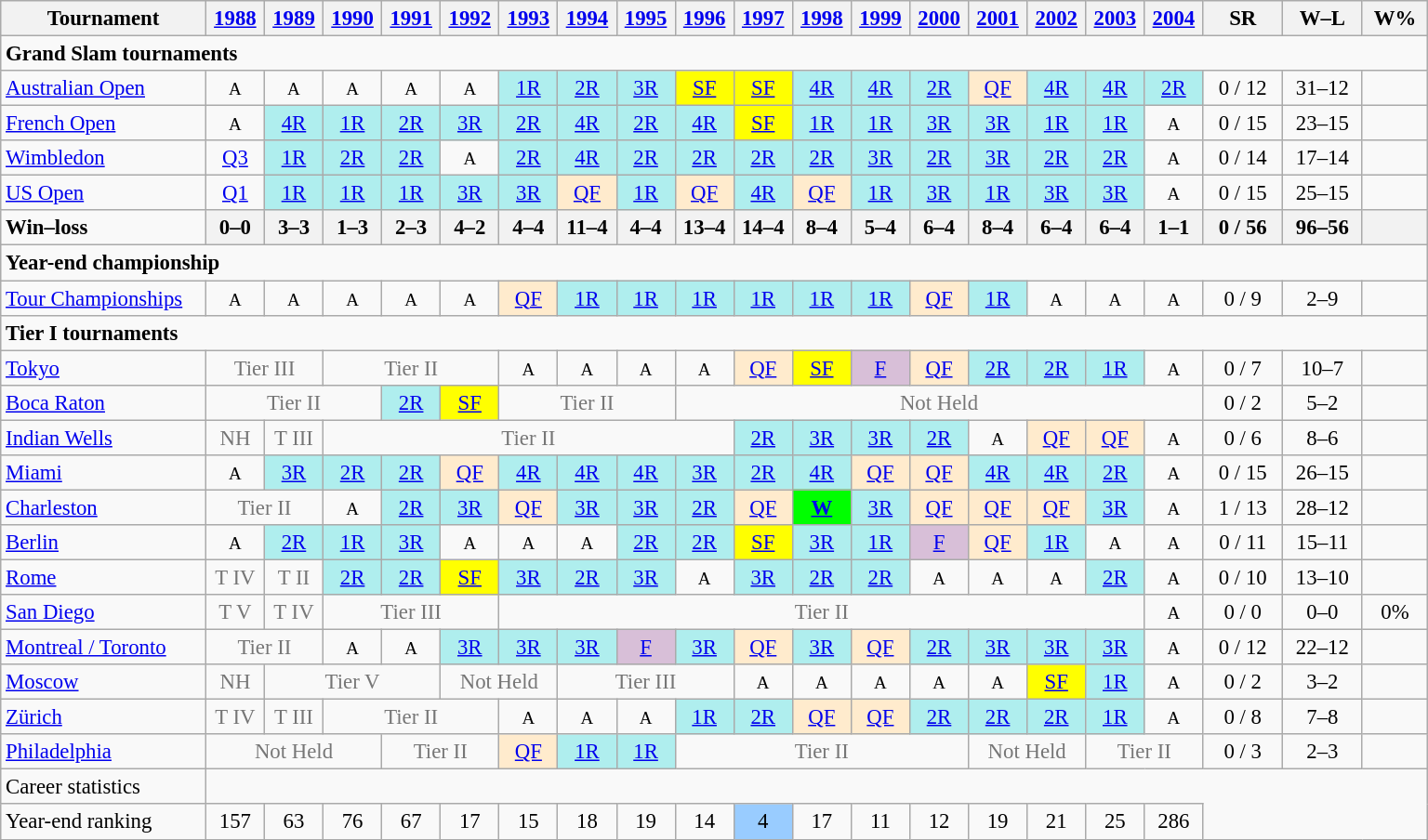<table class=wikitable style=text-align:center;font-size:95%>
<tr>
<th width=140>Tournament</th>
<th width=35><a href='#'>1988</a></th>
<th width=35><a href='#'>1989</a></th>
<th width=35><a href='#'>1990</a></th>
<th width=35><a href='#'>1991</a></th>
<th width=35><a href='#'>1992</a></th>
<th width=35><a href='#'>1993</a></th>
<th width=35><a href='#'>1994</a></th>
<th width=35><a href='#'>1995</a></th>
<th width=35><a href='#'>1996</a></th>
<th width=35><a href='#'>1997</a></th>
<th width=35><a href='#'>1998</a></th>
<th width=35><a href='#'>1999</a></th>
<th width=35><a href='#'>2000</a></th>
<th width=35><a href='#'>2001</a></th>
<th width=35><a href='#'>2002</a></th>
<th width=35><a href='#'>2003</a></th>
<th width=35><a href='#'>2004</a></th>
<th width=50>SR</th>
<th width=50>W–L</th>
<th width=40>W%</th>
</tr>
<tr>
<td colspan=25 align=left><strong>Grand Slam tournaments</strong></td>
</tr>
<tr>
<td align=left><a href='#'>Australian Open</a></td>
<td><small>A</small></td>
<td><small>A</small></td>
<td><small>A</small></td>
<td><small>A</small></td>
<td><small>A</small></td>
<td bgcolor=afeeee><a href='#'>1R</a></td>
<td bgcolor=afeeee><a href='#'>2R</a></td>
<td bgcolor=afeeee><a href='#'>3R</a></td>
<td bgcolor=yellow><a href='#'>SF</a></td>
<td bgcolor=yellow><a href='#'>SF</a></td>
<td bgcolor=afeeee><a href='#'>4R</a></td>
<td bgcolor=afeeee><a href='#'>4R</a></td>
<td bgcolor=afeeee><a href='#'>2R</a></td>
<td bgcolor=ffebcd><a href='#'>QF</a></td>
<td bgcolor=afeeee><a href='#'>4R</a></td>
<td bgcolor=afeeee><a href='#'>4R</a></td>
<td bgcolor=afeeee><a href='#'>2R</a></td>
<td>0 / 12</td>
<td>31–12</td>
<td></td>
</tr>
<tr>
<td align=left><a href='#'>French Open</a></td>
<td><small>A</small></td>
<td bgcolor=afeeee><a href='#'>4R</a></td>
<td bgcolor=afeeee><a href='#'>1R</a></td>
<td bgcolor=afeeee><a href='#'>2R</a></td>
<td bgcolor=afeeee><a href='#'>3R</a></td>
<td bgcolor=afeeee><a href='#'>2R</a></td>
<td bgcolor=afeeee><a href='#'>4R</a></td>
<td bgcolor=afeeee><a href='#'>2R</a></td>
<td bgcolor=afeeee><a href='#'>4R</a></td>
<td bgcolor=yellow><a href='#'>SF</a></td>
<td bgcolor=afeeee><a href='#'>1R</a></td>
<td bgcolor=afeeee><a href='#'>1R</a></td>
<td bgcolor=afeeee><a href='#'>3R</a></td>
<td bgcolor=afeeee><a href='#'>3R</a></td>
<td bgcolor=afeeee><a href='#'>1R</a></td>
<td bgcolor=afeeee><a href='#'>1R</a></td>
<td><small>A</small></td>
<td>0 / 15</td>
<td>23–15</td>
<td></td>
</tr>
<tr>
<td align=left><a href='#'>Wimbledon</a></td>
<td><a href='#'>Q3</a></td>
<td bgcolor=afeeee><a href='#'>1R</a></td>
<td bgcolor=afeeee><a href='#'>2R</a></td>
<td bgcolor=afeeee><a href='#'>2R</a></td>
<td><small>A</small></td>
<td bgcolor=afeeee><a href='#'>2R</a></td>
<td bgcolor=afeeee><a href='#'>4R</a></td>
<td bgcolor=afeeee><a href='#'>2R</a></td>
<td bgcolor=afeeee><a href='#'>2R</a></td>
<td bgcolor=afeeee><a href='#'>2R</a></td>
<td bgcolor=afeeee><a href='#'>2R</a></td>
<td bgcolor=afeeee><a href='#'>3R</a></td>
<td bgcolor=afeeee><a href='#'>2R</a></td>
<td bgcolor=afeeee><a href='#'>3R</a></td>
<td bgcolor=afeeee><a href='#'>2R</a></td>
<td bgcolor=afeeee><a href='#'>2R</a></td>
<td><small>A</small></td>
<td>0 / 14</td>
<td>17–14</td>
<td></td>
</tr>
<tr>
<td align=left><a href='#'>US Open</a></td>
<td><a href='#'>Q1</a></td>
<td bgcolor=afeeee><a href='#'>1R</a></td>
<td bgcolor=afeeee><a href='#'>1R</a></td>
<td bgcolor=#afeeee><a href='#'>1R</a></td>
<td bgcolor=afeeee><a href='#'>3R</a></td>
<td bgcolor=afeeee><a href='#'>3R</a></td>
<td bgcolor=ffebcd><a href='#'>QF</a></td>
<td bgcolor=afeeee><a href='#'>1R</a></td>
<td bgcolor=ffebcd><a href='#'>QF</a></td>
<td bgcolor=afeeee><a href='#'>4R</a></td>
<td bgcolor=ffebcd><a href='#'>QF</a></td>
<td bgcolor=afeeee><a href='#'>1R</a></td>
<td bgcolor=afeeee><a href='#'>3R</a></td>
<td bgcolor=afeeee><a href='#'>1R</a></td>
<td bgcolor=afeeee><a href='#'>3R</a></td>
<td bgcolor=afeeee><a href='#'>3R</a></td>
<td><small>A</small></td>
<td>0 / 15</td>
<td>25–15</td>
<td></td>
</tr>
<tr>
<td align=left><strong>Win–loss</strong></td>
<th>0–0</th>
<th>3–3</th>
<th>1–3</th>
<th>2–3</th>
<th>4–2</th>
<th>4–4</th>
<th>11–4</th>
<th>4–4</th>
<th>13–4</th>
<th>14–4</th>
<th>8–4</th>
<th>5–4</th>
<th>6–4</th>
<th>8–4</th>
<th>6–4</th>
<th>6–4</th>
<th>1–1</th>
<th>0 / 56</th>
<th>96–56</th>
<th></th>
</tr>
<tr>
<td colspan=25 align=left><strong>Year-end championship</strong></td>
</tr>
<tr>
<td align=left><a href='#'>Tour Championships</a></td>
<td><small>A</small></td>
<td><small>A</small></td>
<td><small>A</small></td>
<td><small>A</small></td>
<td><small>A</small></td>
<td bgcolor=ffebcd><a href='#'>QF</a></td>
<td bgcolor=afeeee><a href='#'>1R</a></td>
<td bgcolor=afeeee><a href='#'>1R</a></td>
<td bgcolor=afeeee><a href='#'>1R</a></td>
<td bgcolor=afeeee><a href='#'>1R</a></td>
<td bgcolor=afeeee><a href='#'>1R</a></td>
<td bgcolor=afeeee><a href='#'>1R</a></td>
<td bgcolor=ffebcd><a href='#'>QF</a></td>
<td bgcolor=afeeee><a href='#'>1R</a></td>
<td><small>A</small></td>
<td><small>A</small></td>
<td><small>A</small></td>
<td>0 / 9</td>
<td>2–9</td>
<td></td>
</tr>
<tr>
<td colspan=25 align=left><strong>Tier I tournaments</strong></td>
</tr>
<tr>
<td align=left><a href='#'>Tokyo</a></td>
<td colspan=2 style=color:#767676>Tier III</td>
<td colspan=3 style=color:#767676>Tier II</td>
<td><small>A</small></td>
<td><small>A</small></td>
<td><small>A</small></td>
<td><small>A</small></td>
<td bgcolor=ffebcd><a href='#'>QF</a></td>
<td bgcolor=yellow><a href='#'>SF</a></td>
<td bgcolor=thistle><a href='#'>F</a></td>
<td bgcolor=ffebcd><a href='#'>QF</a></td>
<td bgcolor=afeeee><a href='#'>2R</a></td>
<td bgcolor=afeeee><a href='#'>2R</a></td>
<td bgcolor=afeeee><a href='#'>1R</a></td>
<td><small>A</small></td>
<td>0 / 7</td>
<td>10–7</td>
<td></td>
</tr>
<tr>
<td align=left><a href='#'>Boca Raton</a></td>
<td colspan=3 style=color:#767676>Tier II</td>
<td bgcolor=afeeee><a href='#'>2R</a></td>
<td bgcolor=yellow><a href='#'>SF</a></td>
<td colspan=3 style=color:#767676>Tier II</td>
<td colspan=9 style=color:#767676>Not Held</td>
<td>0 / 2</td>
<td>5–2</td>
<td></td>
</tr>
<tr>
<td align=left><a href='#'>Indian Wells</a></td>
<td colspan=1 style=color:#767676>NH</td>
<td colspan=1 style=color:#767676>T III</td>
<td colspan=7 style=color:#767676>Tier II</td>
<td bgcolor=afeeee><a href='#'>2R</a></td>
<td bgcolor=afeeee><a href='#'>3R</a></td>
<td bgcolor=afeeee><a href='#'>3R</a></td>
<td bgcolor=afeeee><a href='#'>2R</a></td>
<td><small>A</small></td>
<td bgcolor=ffebcd><a href='#'>QF</a></td>
<td bgcolor=ffebcd><a href='#'>QF</a></td>
<td><small>A</small></td>
<td>0 / 6</td>
<td>8–6</td>
<td></td>
</tr>
<tr>
<td align=left><a href='#'>Miami</a></td>
<td><small>A</small></td>
<td bgcolor=afeeee><a href='#'>3R</a></td>
<td bgcolor=afeeee><a href='#'>2R</a></td>
<td bgcolor=afeeee><a href='#'>2R</a></td>
<td bgcolor=ffebcd><a href='#'>QF</a></td>
<td bgcolor=afeeee><a href='#'>4R</a></td>
<td bgcolor=afeeee><a href='#'>4R</a></td>
<td bgcolor=afeeee><a href='#'>4R</a></td>
<td bgcolor=afeeee><a href='#'>3R</a></td>
<td bgcolor=afeeee><a href='#'>2R</a></td>
<td bgcolor=afeeee><a href='#'>4R</a></td>
<td bgcolor=ffebcd><a href='#'>QF</a></td>
<td bgcolor=ffebcd><a href='#'>QF</a></td>
<td bgcolor=afeeee><a href='#'>4R</a></td>
<td bgcolor=afeeee><a href='#'>4R</a></td>
<td bgcolor=afeeee><a href='#'>2R</a></td>
<td><small>A</small></td>
<td>0 / 15</td>
<td>26–15</td>
<td></td>
</tr>
<tr>
<td align=left><a href='#'>Charleston</a></td>
<td colspan=2 style=color:#767676>Tier II</td>
<td><small>A</small></td>
<td bgcolor=afeeee><a href='#'>2R</a></td>
<td bgcolor=afeeee><a href='#'>3R</a></td>
<td bgcolor=ffebcd><a href='#'>QF</a></td>
<td bgcolor=afeeee><a href='#'>3R</a></td>
<td bgcolor=afeeee><a href='#'>3R</a></td>
<td bgcolor=afeeee><a href='#'>2R</a></td>
<td bgcolor=ffebcd><a href='#'>QF</a></td>
<td bgcolor=lime><strong><a href='#'>W</a></strong></td>
<td bgcolor=afeeee><a href='#'>3R</a></td>
<td bgcolor=ffebcd><a href='#'>QF</a></td>
<td bgcolor=ffebcd><a href='#'>QF</a></td>
<td bgcolor=ffebcd><a href='#'>QF</a></td>
<td bgcolor=afeeee><a href='#'>3R</a></td>
<td><small>A</small></td>
<td>1 / 13</td>
<td>28–12</td>
<td></td>
</tr>
<tr>
<td align=left><a href='#'>Berlin</a></td>
<td><small>A</small></td>
<td bgcolor=afeeee><a href='#'>2R</a></td>
<td bgcolor=afeeee><a href='#'>1R</a></td>
<td bgcolor=afeeee><a href='#'>3R</a></td>
<td><small>A</small></td>
<td><small>A</small></td>
<td><small>A</small></td>
<td bgcolor=afeeee><a href='#'>2R</a></td>
<td bgcolor=afeeee><a href='#'>2R</a></td>
<td bgcolor=yellow><a href='#'>SF</a></td>
<td bgcolor=afeeee><a href='#'>3R</a></td>
<td bgcolor=afeeee><a href='#'>1R</a></td>
<td bgcolor=thistle><a href='#'>F</a></td>
<td bgcolor=ffebcd><a href='#'>QF</a></td>
<td bgcolor=afeeee><a href='#'>1R</a></td>
<td><small>A</small></td>
<td><small>A</small></td>
<td>0 / 11</td>
<td>15–11</td>
<td></td>
</tr>
<tr>
<td align=left><a href='#'>Rome</a></td>
<td colspan=1 style=color:#767676>T IV</td>
<td colspan=1 style=color:#767676>T II</td>
<td bgcolor=afeeee><a href='#'>2R</a></td>
<td bgcolor=afeeee><a href='#'>2R</a></td>
<td bgcolor=yellow><a href='#'>SF</a></td>
<td bgcolor=afeeee><a href='#'>3R</a></td>
<td bgcolor=afeeee><a href='#'>2R</a></td>
<td bgcolor=afeeee><a href='#'>3R</a></td>
<td><small>A</small></td>
<td bgcolor=afeeee><a href='#'>3R</a></td>
<td bgcolor=afeeee><a href='#'>2R</a></td>
<td bgcolor=afeeee><a href='#'>2R</a></td>
<td><small>A</small></td>
<td><small>A</small></td>
<td><small>A</small></td>
<td bgcolor=afeeee><a href='#'>2R</a></td>
<td><small>A</small></td>
<td>0 / 10</td>
<td>13–10</td>
<td></td>
</tr>
<tr>
<td align=left><a href='#'>San Diego</a></td>
<td colspan=1 style=color:#767676>T V</td>
<td colspan=1 style=color:#767676>T IV</td>
<td colspan=3 style=color:#767676>Tier III</td>
<td colspan=11 style=color:#767676>Tier II</td>
<td><small>A</small></td>
<td>0 / 0</td>
<td>0–0</td>
<td>0%</td>
</tr>
<tr>
<td align=left><a href='#'>Montreal / Toronto</a></td>
<td colspan=2 style=color:#767676>Tier II</td>
<td><small>A</small></td>
<td><small>A</small></td>
<td bgcolor=afeeee><a href='#'>3R</a></td>
<td bgcolor=afeeee><a href='#'>3R</a></td>
<td bgcolor=afeeee><a href='#'>3R</a></td>
<td bgcolor=thistle><a href='#'>F</a></td>
<td bgcolor=afeeee><a href='#'>3R</a></td>
<td bgcolor=ffebcd><a href='#'>QF</a></td>
<td bgcolor=afeeee><a href='#'>3R</a></td>
<td bgcolor=ffebcd><a href='#'>QF</a></td>
<td bgcolor=afeeee><a href='#'>2R</a></td>
<td bgcolor=afeeee><a href='#'>3R</a></td>
<td bgcolor=afeeee><a href='#'>3R</a></td>
<td bgcolor=afeeee><a href='#'>3R</a></td>
<td><small>A</small></td>
<td>0 / 12</td>
<td>22–12</td>
<td></td>
</tr>
<tr>
<td align=left><a href='#'>Moscow</a></td>
<td colspan=1 style=color:#767676>NH</td>
<td colspan=3 style=color:#767676>Tier V</td>
<td colspan=2 style=color:#767676>Not Held</td>
<td colspan=3 style=color:#767676>Tier III</td>
<td><small>A</small></td>
<td><small>A</small></td>
<td><small>A</small></td>
<td><small>A</small></td>
<td><small>A</small></td>
<td bgcolor=yellow><a href='#'>SF</a></td>
<td bgcolor=afeeee><a href='#'>1R</a></td>
<td><small>A</small></td>
<td>0 / 2</td>
<td>3–2</td>
<td></td>
</tr>
<tr>
<td align=left><a href='#'>Zürich</a></td>
<td colspan=1 style=color:#767676>T IV</td>
<td colspan=1 style=color:#767676>T III</td>
<td colspan=3 style=color:#767676>Tier II</td>
<td><small>A</small></td>
<td><small>A</small></td>
<td><small>A</small></td>
<td bgcolor=afeeee><a href='#'>1R</a></td>
<td bgcolor=afeeee><a href='#'>2R</a></td>
<td bgcolor=ffebcd><a href='#'>QF</a></td>
<td bgcolor=ffebcd><a href='#'>QF</a></td>
<td bgcolor=afeeee><a href='#'>2R</a></td>
<td bgcolor=afeeee><a href='#'>2R</a></td>
<td bgcolor=afeeee><a href='#'>2R</a></td>
<td bgcolor=afeeee><a href='#'>1R</a></td>
<td><small>A</small></td>
<td>0 / 8</td>
<td>7–8</td>
<td></td>
</tr>
<tr>
<td align=left><a href='#'>Philadelphia</a></td>
<td colspan=3 style=color:#767676>Not Held</td>
<td colspan=2 style=color:#767676>Tier II</td>
<td bgcolor=ffebcd><a href='#'>QF</a></td>
<td bgcolor=afeeee><a href='#'>1R</a></td>
<td bgcolor=afeeee><a href='#'>1R</a></td>
<td colspan=5 style=color:#767676>Tier II</td>
<td colspan=2 style=color:#767676>Not Held</td>
<td colspan=2 style=color:#767676>Tier II</td>
<td>0 / 3</td>
<td>2–3</td>
<td></td>
</tr>
<tr>
<td colspan=1 align=left>Career statistics</td>
</tr>
<tr>
<td align=left>Year-end ranking</td>
<td>157</td>
<td>63</td>
<td>76</td>
<td>67</td>
<td>17</td>
<td>15</td>
<td>18</td>
<td>19</td>
<td>14</td>
<td bgcolor=99ccff>4</td>
<td>17</td>
<td>11</td>
<td>12</td>
<td>19</td>
<td>21</td>
<td>25</td>
<td>286</td>
</tr>
</table>
